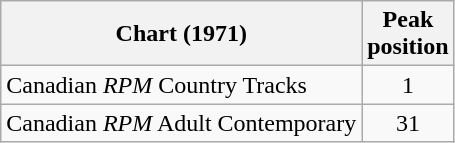<table class="wikitable">
<tr>
<th align="left">Chart (1971)</th>
<th align="center">Peak<br>position</th>
</tr>
<tr>
<td align="left">Canadian <em>RPM</em> Country Tracks</td>
<td align="center">1</td>
</tr>
<tr>
<td align="left">Canadian <em>RPM</em> Adult Contemporary</td>
<td align="center">31</td>
</tr>
</table>
